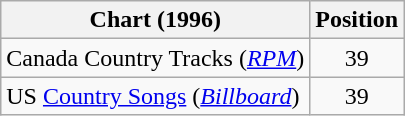<table class="wikitable sortable">
<tr>
<th scope="col">Chart (1996)</th>
<th scope="col">Position</th>
</tr>
<tr>
<td>Canada Country Tracks (<em><a href='#'>RPM</a></em>)</td>
<td align="center">39</td>
</tr>
<tr>
<td>US <a href='#'>Country Songs</a> (<em><a href='#'>Billboard</a></em>)</td>
<td align="center">39</td>
</tr>
</table>
